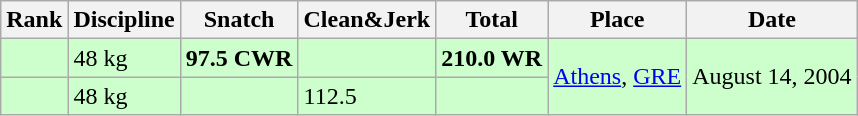<table class="wikitable">
<tr>
<th>Rank</th>
<th>Discipline</th>
<th>Snatch</th>
<th>Clean&Jerk</th>
<th>Total</th>
<th>Place</th>
<th>Date</th>
</tr>
<tr bgcolor=#CCFFCC>
<td></td>
<td>48 kg</td>
<td><strong>97.5 CWR</strong></td>
<td></td>
<td><strong>210.0 WR</strong></td>
<td rowspan=2><a href='#'>Athens</a>, <a href='#'>GRE</a></td>
<td rowspan=2>August 14, 2004</td>
</tr>
<tr bgcolor=#CCFFCC>
<td></td>
<td>48 kg</td>
<td></td>
<td>112.5</td>
<td></td>
</tr>
</table>
